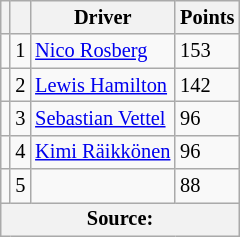<table class="wikitable" style="font-size: 85%;">
<tr>
<th></th>
<th></th>
<th>Driver</th>
<th>Points</th>
</tr>
<tr>
<td align="left"></td>
<td align="center">1</td>
<td> <a href='#'>Nico Rosberg</a></td>
<td align="left">153</td>
</tr>
<tr>
<td align="left"></td>
<td align="center">2</td>
<td> <a href='#'>Lewis Hamilton</a></td>
<td align="left">142</td>
</tr>
<tr>
<td align="left"></td>
<td align="center">3</td>
<td> <a href='#'>Sebastian Vettel</a></td>
<td align="left">96</td>
</tr>
<tr>
<td align="left"></td>
<td align="center">4</td>
<td> <a href='#'>Kimi Räikkönen</a></td>
<td align="left">96</td>
</tr>
<tr>
<td align="left"></td>
<td align="center">5</td>
<td></td>
<td align="left">88</td>
</tr>
<tr>
<th colspan=4>Source:</th>
</tr>
</table>
